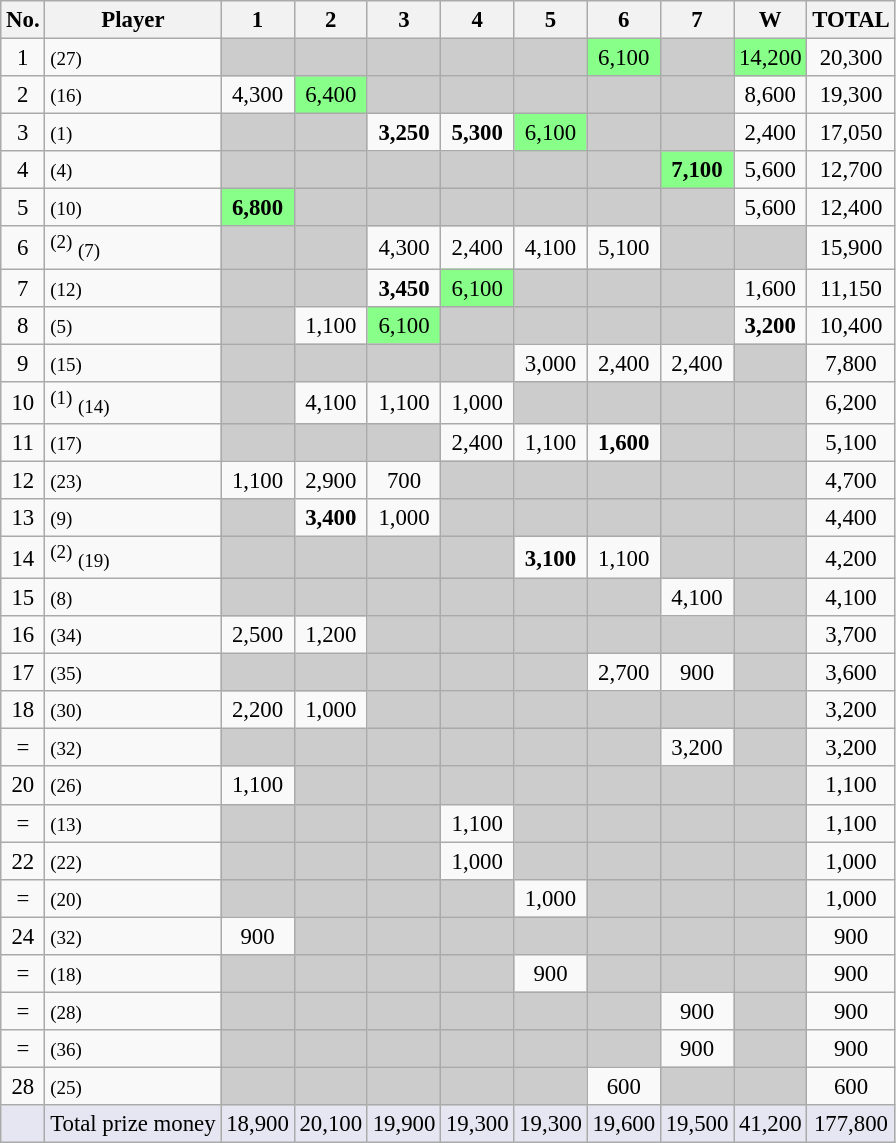<table class="wikitable sortable" style="text-align:center;font-size:95%">
<tr>
<th>No.</th>
<th>Player</th>
<th>1</th>
<th>2</th>
<th>3</th>
<th>4</th>
<th>5</th>
<th>6</th>
<th>7</th>
<th>W</th>
<th>TOTAL</th>
</tr>
<tr>
<td>1</td>
<td style="text-align:left;" data-sort-value="Gould, Martin"> <small>(27)</small></td>
<td style="background:#cccccc;"></td>
<td style="background:#cccccc;"></td>
<td style="background:#cccccc;"></td>
<td style="background:#cccccc;"></td>
<td style="background:#cccccc;"></td>
<td style="background:#88ff88;">6,100</td>
<td style="background:#cccccc;"></td>
<td style="background:#88ff88;">14,200</td>
<td>20,300</td>
</tr>
<tr>
<td>2</td>
<td style="text-align:left;" data-sort-value="Lisowski, Jack"> <small>(16)</small></td>
<td>4,300</td>
<td style="background:#88ff88;">6,400</td>
<td style="background:#cccccc;"></td>
<td style="background:#cccccc;"></td>
<td style="background:#cccccc;"></td>
<td style="background:#cccccc;"></td>
<td style="background:#cccccc;"></td>
<td>8,600</td>
<td>19,300</td>
</tr>
<tr>
<td>3</td>
<td style="text-align:left;" data-sort-value="Selby, Mark"> <small>(1)</small></td>
<td style="background:#cccccc;"></td>
<td style="background:#cccccc;"></td>
<td><strong>3,250</strong></td>
<td><strong>5,300</strong></td>
<td style="background:#88ff88;">6,100</td>
<td style="background:#cccccc;"></td>
<td style="background:#cccccc;"></td>
<td>2,400</td>
<td>17,050</td>
</tr>
<tr>
<td>4</td>
<td style="text-align:left;" data-sort-value="Higgins, John"> <small>(4)</small></td>
<td style="background:#cccccc;"></td>
<td style="background:#cccccc;"></td>
<td style="background:#cccccc;"></td>
<td style="background:#cccccc;"></td>
<td style="background:#cccccc;"></td>
<td style="background:#cccccc;"></td>
<td style="background:#88ff88;"><strong>7,100</strong></td>
<td>5,600</td>
<td>12,700</td>
</tr>
<tr>
<td>5</td>
<td style="text-align:left;" data-sort-value="Robertson, Neil"> <small>(10)</small></td>
<td style="background:#88ff88;"><strong>6,800</strong></td>
<td style="background:#cccccc;"></td>
<td style="background:#cccccc;"></td>
<td style="background:#cccccc;"></td>
<td style="background:#cccccc;"></td>
<td style="background:#cccccc;"></td>
<td style="background:#cccccc;"></td>
<td>5,600</td>
<td>12,400</td>
</tr>
<tr>
<td>6</td>
<td style="text-align:left;" data-sort-value="Hawkins, Barry"><sup>(2)</sup> <small>(7)</small></td>
<td style="background:#cccccc;"></td>
<td style="background:#cccccc;"></td>
<td>4,300</td>
<td>2,400</td>
<td>4,100</td>
<td>5,100</td>
<td style="background:#cccccc;"></td>
<td style="background:#cccccc;"></td>
<td>15,900</td>
</tr>
<tr>
<td>7</td>
<td style="text-align:left;" data-sort-value="Bingham, Stuart"> <small>(12)</small></td>
<td style="background:#cccccc;"></td>
<td style="background:#cccccc;"></td>
<td><strong>3,450</strong></td>
<td style="background:#88ff88;">6,100</td>
<td style="background:#cccccc;"></td>
<td style="background:#cccccc;"></td>
<td style="background:#cccccc;"></td>
<td>1,600</td>
<td>11,150</td>
</tr>
<tr>
<td>8</td>
<td style="text-align:left;" data-sort-value="Trump, Judd"> <small>(5)</small></td>
<td style="background:#cccccc;"></td>
<td>1,100</td>
<td style="background:#88ff88;">6,100</td>
<td style="background:#cccccc;"></td>
<td style="background:#cccccc;"></td>
<td style="background:#cccccc;"></td>
<td style="background:#cccccc;"></td>
<td><strong>3,200</strong></td>
<td>10,400</td>
</tr>
<tr>
<td>9</td>
<td style="text-align:left;" data-sort-value="Maguire, Stephen"> <small>(15)</small></td>
<td style="background:#cccccc;"></td>
<td style="background:#cccccc;"></td>
<td style="background:#cccccc;"></td>
<td style="background:#cccccc;"></td>
<td>3,000</td>
<td>2,400</td>
<td>2,400</td>
<td style="background:#cccccc;"></td>
<td>7,800</td>
</tr>
<tr>
<td>10</td>
<td style="text-align:left;" data-sort-value="Brecel, Luca"><sup>(1)</sup> <small>(14)</small></td>
<td style="background:#cccccc;"></td>
<td>4,100</td>
<td>1,100</td>
<td>1,000</td>
<td style="background:#cccccc;"></td>
<td style="background:#cccccc;"></td>
<td style="background:#cccccc;"></td>
<td style="background:#cccccc;"></td>
<td>6,200</td>
</tr>
<tr>
<td>11</td>
<td style="text-align:left;" data-sort-value="Carter, Ali"> <small>(17)</small></td>
<td style="background:#cccccc;"></td>
<td style="background:#cccccc;"></td>
<td style="background:#cccccc;"></td>
<td>2,400</td>
<td>1,100</td>
<td><strong>1,600</strong></td>
<td style="background:#cccccc;"></td>
<td style="background:#cccccc;"></td>
<td>5,100</td>
</tr>
<tr>
<td>12</td>
<td style="text-align:left;" data-sort-value="Robertson, Jimmy"> <small>(23)</small></td>
<td>1,100</td>
<td>2,900</td>
<td>700</td>
<td style="background:#cccccc;"></td>
<td style="background:#cccccc;"></td>
<td style="background:#cccccc;"></td>
<td style="background:#cccccc;"></td>
<td style="background:#cccccc;"></td>
<td>4,700</td>
</tr>
<tr>
<td>13</td>
<td style="text-align:left;" data-sort-value="Wilson, Kyren"> <small>(9)</small></td>
<td style="background:#cccccc;"></td>
<td><strong>3,400</strong></td>
<td>1,000</td>
<td style="background:#cccccc;"></td>
<td style="background:#cccccc;"></td>
<td style="background:#cccccc;"></td>
<td style="background:#cccccc;"></td>
<td style="background:#cccccc;"></td>
<td>4,400</td>
</tr>
<tr>
<td>14</td>
<td style="text-align:left;" data-sort-value="Gilbert, David"><sup>(2)</sup> <small>(19)</small></td>
<td style="background:#cccccc;"></td>
<td style="background:#cccccc;"></td>
<td style="background:#cccccc;"></td>
<td style="background:#cccccc;"></td>
<td><strong>3,100</strong></td>
<td>1,100</td>
<td style="background:#cccccc;"></td>
<td style="background:#cccccc;"></td>
<td>4,200</td>
</tr>
<tr>
<td>15</td>
<td style="text-align:left;" data-sort-value="Ding, Junhui"> <small>(8)</small></td>
<td style="background:#cccccc;"></td>
<td style="background:#cccccc;"></td>
<td style="background:#cccccc;"></td>
<td style="background:#cccccc;"></td>
<td style="background:#cccccc;"></td>
<td style="background:#cccccc;"></td>
<td>4,100</td>
<td style="background:#cccccc;"></td>
<td>4,100</td>
</tr>
<tr>
<td>16</td>
<td style="text-align:left;" data-sort-value="Walden, Ricky"> <small>(34)</small></td>
<td>2,500</td>
<td>1,200</td>
<td style="background:#cccccc;"></td>
<td style="background:#cccccc;"></td>
<td style="background:#cccccc;"></td>
<td style="background:#cccccc;"></td>
<td style="background:#cccccc;"></td>
<td style="background:#cccccc;"></td>
<td>3,700</td>
</tr>
<tr>
<td>17</td>
<td style="text-align:left;" data-sort-value="Davis, Mark"> <small>(35)</small></td>
<td style="background:#cccccc;"></td>
<td style="background:#cccccc;"></td>
<td style="background:#cccccc;"></td>
<td style="background:#cccccc;"></td>
<td style="background:#cccccc;"></td>
<td>2,700</td>
<td>900</td>
<td style="background:#cccccc;"></td>
<td>3,600</td>
</tr>
<tr>
<td>18</td>
<td style="text-align:left;" data-sort-value="Hamilton, Anthony"> <small>(30)</small></td>
<td>2,200</td>
<td>1,000</td>
<td style="background:#cccccc;"></td>
<td style="background:#cccccc;"></td>
<td style="background:#cccccc;"></td>
<td style="background:#cccccc;"></td>
<td style="background:#cccccc;"></td>
<td style="background:#cccccc;"></td>
<td>3,200</td>
</tr>
<tr>
<td data-sort-value=19>=</td>
<td style="text-align:left;" data-sort-value="Saengkham, Noppon"> <small>(32)</small></td>
<td style="background:#cccccc;"></td>
<td style="background:#cccccc;"></td>
<td style="background:#cccccc;"></td>
<td style="background:#cccccc;"></td>
<td style="background:#cccccc;"></td>
<td style="background:#cccccc;"></td>
<td>3,200</td>
<td style="background:#cccccc;"></td>
<td>3,200</td>
</tr>
<tr>
<td>20</td>
<td style="text-align:left;" data-sort-value="King, Mark"> <small>(26)</small></td>
<td>1,100</td>
<td style="background:#cccccc;"></td>
<td style="background:#cccccc;"></td>
<td style="background:#cccccc;"></td>
<td style="background:#cccccc;"></td>
<td style="background:#cccccc;"></td>
<td style="background:#cccccc;"></td>
<td style="background:#cccccc;"></td>
<td>1,100</td>
</tr>
<tr>
<td data-sort-value=21>=</td>
<td style="text-align:left;" data-sort-value="Day, Ryan"> <small>(13)</small></td>
<td style="background:#cccccc;"></td>
<td style="background:#cccccc;"></td>
<td style="background:#cccccc;"></td>
<td>1,100</td>
<td style="background:#cccccc;"></td>
<td style="background:#cccccc;"></td>
<td style="background:#cccccc;"></td>
<td style="background:#cccccc;"></td>
<td>1,100</td>
</tr>
<tr>
<td>22</td>
<td style="text-align:left;" data-sort-value="Dott, Graeme"> <small>(22)</small></td>
<td style="background:#cccccc;"></td>
<td style="background:#cccccc;"></td>
<td style="background:#cccccc;"></td>
<td>1,000</td>
<td style="background:#cccccc;"></td>
<td style="background:#cccccc;"></td>
<td style="background:#cccccc;"></td>
<td style="background:#cccccc;"></td>
<td>1,000</td>
</tr>
<tr>
<td data-sort-value=23>=</td>
<td style="text-align:left;" data-sort-value="McGill, Anthony"> <small>(20)</small></td>
<td style="background:#cccccc;"></td>
<td style="background:#cccccc;"></td>
<td style="background:#cccccc;"></td>
<td style="background:#cccccc;"></td>
<td>1,000</td>
<td style="background:#cccccc;"></td>
<td style="background:#cccccc;"></td>
<td style="background:#cccccc;"></td>
<td>1,000</td>
</tr>
<tr>
<td>24</td>
<td style="text-align:left;" data-sort-value="Milkins, Robert"> <small>(32)</small></td>
<td>900</td>
<td style="background:#cccccc;"></td>
<td style="background:#cccccc;"></td>
<td style="background:#cccccc;"></td>
<td style="background:#cccccc;"></td>
<td style="background:#cccccc;"></td>
<td style="background:#cccccc;"></td>
<td style="background:#cccccc;"></td>
<td>900</td>
</tr>
<tr>
<td data-sort-value=25>=</td>
<td style="text-align:left;" data-sort-value="Perry, Joe"> <small>(18)</small></td>
<td style="background:#cccccc;"></td>
<td style="background:#cccccc;"></td>
<td style="background:#cccccc;"></td>
<td style="background:#cccccc;"></td>
<td>900</td>
<td style="background:#cccccc;"></td>
<td style="background:#cccccc;"></td>
<td style="background:#cccccc;"></td>
<td>900</td>
</tr>
<tr>
<td data-sort-value=26>=</td>
<td style="text-align:left;" data-sort-value="Ford, Tom"> <small>(28)</small></td>
<td style="background:#cccccc;"></td>
<td style="background:#cccccc;"></td>
<td style="background:#cccccc;"></td>
<td style="background:#cccccc;"></td>
<td style="background:#cccccc;"></td>
<td style="background:#cccccc;"></td>
<td>900</td>
<td style="background:#cccccc;"></td>
<td>900</td>
</tr>
<tr>
<td data-sort-value=27>=</td>
<td style="text-align:left;" data-sort-value="White, Michael"> <small>(36)</small></td>
<td style="background:#cccccc;"></td>
<td style="background:#cccccc;"></td>
<td style="background:#cccccc;"></td>
<td style="background:#cccccc;"></td>
<td style="background:#cccccc;"></td>
<td style="background:#cccccc;"></td>
<td>900</td>
<td style="background:#cccccc;"></td>
<td>900</td>
</tr>
<tr>
<td>28</td>
<td style="text-align:left;" data-sort-value="Xiao, Guodong"> <small>(25)</small></td>
<td style="background:#cccccc;"></td>
<td style="background:#cccccc;"></td>
<td style="background:#cccccc;"></td>
<td style="background:#cccccc;"></td>
<td style="background:#cccccc;"></td>
<td>600</td>
<td style="background:#cccccc;"></td>
<td style="background:#cccccc;"></td>
<td>600</td>
</tr>
<tr class=sortbottom>
<td style="background:#e6e6f2;"></td>
<td style="text-align:centre; background:#e6e6f2;">Total prize money</td>
<td style="background:#e6e6f2;">18,900</td>
<td style="background:#e6e6f2;">20,100</td>
<td style="background:#e6e6f2;">19,900</td>
<td style="background:#e6e6f2;">19,300</td>
<td style="background:#e6e6f2;">19,300</td>
<td style="background:#e6e6f2;">19,600</td>
<td style="background:#e6e6f2;">19,500</td>
<td style="background:#e6e6f2;">41,200</td>
<td style="background:#e6e6f2;">177,800</td>
</tr>
</table>
